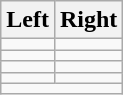<table class="wikitable">
<tr>
<th>Left</th>
<th>Right</th>
</tr>
<tr>
<td></td>
<td></td>
</tr>
<tr>
<td></td>
<td></td>
</tr>
<tr>
<td></td>
<td></td>
</tr>
<tr>
<td></td>
<td></td>
</tr>
<tr>
<td colspan="2"></td>
</tr>
</table>
